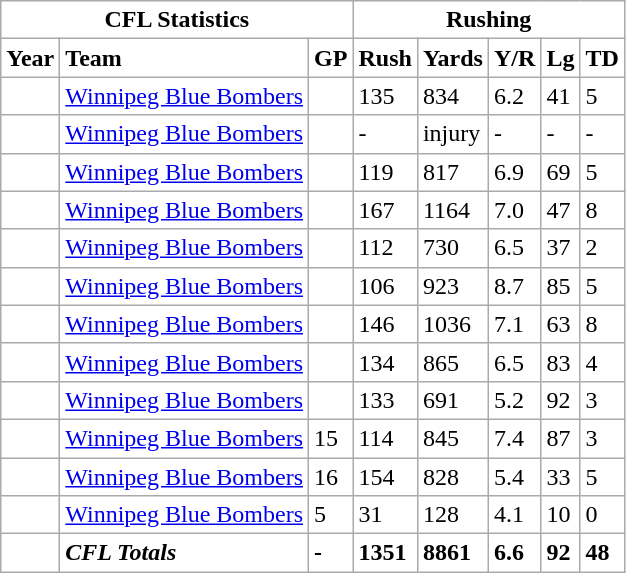<table class="wikitable" border=0 style="background: #FFFFFF;">
<tr>
<td colspan=3 align="center"><strong>CFL Statistics</strong></td>
<td colspan=5 align="center"><strong>Rushing</strong></td>
</tr>
<tr>
<td><strong>Year</strong></td>
<td><strong>Team</strong></td>
<td><strong>GP</strong></td>
<td><strong>Rush</strong></td>
<td><strong>Yards</strong></td>
<td><strong>Y/R</strong></td>
<td><strong>Lg</strong></td>
<td><strong>TD</strong></td>
</tr>
<tr>
<td></td>
<td><a href='#'>Winnipeg Blue Bombers</a></td>
<td></td>
<td>135</td>
<td>834</td>
<td>6.2</td>
<td>41</td>
<td>5</td>
</tr>
<tr>
<td></td>
<td><a href='#'>Winnipeg Blue Bombers</a></td>
<td></td>
<td>-</td>
<td>injury</td>
<td>-</td>
<td>-</td>
<td>-</td>
</tr>
<tr>
<td></td>
<td><a href='#'>Winnipeg Blue Bombers</a></td>
<td></td>
<td>119</td>
<td>817</td>
<td>6.9</td>
<td>69</td>
<td>5</td>
</tr>
<tr>
<td></td>
<td><a href='#'>Winnipeg Blue Bombers</a></td>
<td></td>
<td>167</td>
<td>1164</td>
<td>7.0</td>
<td>47</td>
<td>8</td>
</tr>
<tr>
<td></td>
<td><a href='#'>Winnipeg Blue Bombers</a></td>
<td></td>
<td>112</td>
<td>730</td>
<td>6.5</td>
<td>37</td>
<td>2</td>
</tr>
<tr>
<td></td>
<td><a href='#'>Winnipeg Blue Bombers</a></td>
<td></td>
<td>106</td>
<td>923</td>
<td>8.7</td>
<td>85</td>
<td>5</td>
</tr>
<tr>
<td></td>
<td><a href='#'>Winnipeg Blue Bombers</a></td>
<td></td>
<td>146</td>
<td>1036</td>
<td>7.1</td>
<td>63</td>
<td>8</td>
</tr>
<tr>
<td></td>
<td><a href='#'>Winnipeg Blue Bombers</a></td>
<td></td>
<td>134</td>
<td>865</td>
<td>6.5</td>
<td>83</td>
<td>4</td>
</tr>
<tr>
<td></td>
<td><a href='#'>Winnipeg Blue Bombers</a></td>
<td></td>
<td>133</td>
<td>691</td>
<td>5.2</td>
<td>92</td>
<td>3</td>
</tr>
<tr>
<td></td>
<td><a href='#'>Winnipeg Blue Bombers</a></td>
<td>15</td>
<td>114</td>
<td>845</td>
<td>7.4</td>
<td>87</td>
<td>3</td>
</tr>
<tr>
<td></td>
<td><a href='#'>Winnipeg Blue Bombers</a></td>
<td>16</td>
<td>154</td>
<td>828</td>
<td>5.4</td>
<td>33</td>
<td>5</td>
</tr>
<tr>
<td></td>
<td><a href='#'>Winnipeg Blue Bombers</a></td>
<td>5</td>
<td>31</td>
<td>128</td>
<td>4.1</td>
<td>10</td>
<td>0</td>
</tr>
<tr>
<td></td>
<td><strong><em>CFL Totals</em></strong></td>
<td><strong>-</strong></td>
<td><strong>1351</strong></td>
<td><strong>8861</strong></td>
<td><strong>6.6</strong></td>
<td><strong>92</strong></td>
<td><strong>48</strong></td>
</tr>
</table>
